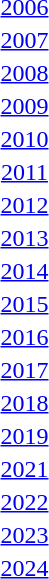<table>
<tr>
<td align="center"><a href='#'>2006</a></td>
<td></td>
<td></td>
<td></td>
</tr>
<tr>
<td align="center"><a href='#'>2007</a></td>
<td></td>
<td></td>
<td></td>
</tr>
<tr>
<td align="center"><a href='#'>2008</a></td>
<td></td>
<td></td>
<td></td>
</tr>
<tr>
<td align="center"><a href='#'>2009</a></td>
<td></td>
<td></td>
<td></td>
</tr>
<tr>
<td align="center"><a href='#'>2010</a></td>
<td></td>
<td></td>
<td></td>
</tr>
<tr>
<td align="center"><a href='#'>2011</a></td>
<td></td>
<td></td>
<td></td>
</tr>
<tr>
<td align="center"><a href='#'>2012</a></td>
<td></td>
<td></td>
<td></td>
</tr>
<tr>
<td align="center"><a href='#'>2013</a></td>
<td></td>
<td></td>
<td></td>
</tr>
<tr>
<td align="center"><a href='#'>2014</a></td>
<td></td>
<td></td>
<td></td>
</tr>
<tr>
<td align="center"><a href='#'>2015</a></td>
<td></td>
<td></td>
<td></td>
</tr>
<tr>
<td align="center"><a href='#'>2016</a></td>
<td></td>
<td></td>
<td></td>
</tr>
<tr>
<td align="center"><a href='#'>2017</a></td>
<td></td>
<td></td>
<td></td>
</tr>
<tr>
<td align="center"><a href='#'>2018</a></td>
<td></td>
<td></td>
<td></td>
</tr>
<tr>
<td align="center"><a href='#'>2019</a></td>
<td></td>
<td></td>
<td></td>
</tr>
<tr>
<td align="center"><a href='#'>2021</a></td>
<td></td>
<td></td>
<td></td>
</tr>
<tr>
<td align="center"><a href='#'>2022</a></td>
<td></td>
<td></td>
<td></td>
</tr>
<tr>
<td align="center"><a href='#'>2023</a></td>
<td></td>
<td></td>
<td></td>
</tr>
<tr>
<td align="center"><a href='#'>2024</a></td>
<td></td>
<td></td>
<td></td>
</tr>
</table>
